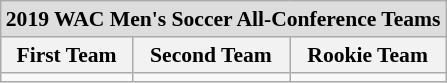<table class="wikitable" style="white-space:nowrap; font-size:90%;">
<tr>
<td colspan="7" style="text-align:center; background:#ddd;"><strong>2019 WAC Men's Soccer All-Conference Teams</strong></td>
</tr>
<tr>
<th>First Team</th>
<th>Second Team</th>
<th>Rookie Team</th>
</tr>
<tr>
<td></td>
<td></td>
<td></td>
</tr>
</table>
